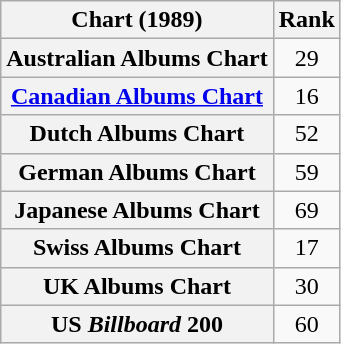<table class="wikitable sortable plainrowheaders" style="text-align:center;">
<tr>
<th scope="col">Chart (1989)</th>
<th scope="col">Rank</th>
</tr>
<tr>
<th scope="row">Australian Albums Chart</th>
<td>29</td>
</tr>
<tr>
<th scope="row"><a href='#'>Canadian Albums Chart</a></th>
<td>16</td>
</tr>
<tr>
<th scope="row">Dutch Albums Chart</th>
<td>52</td>
</tr>
<tr>
<th scope="row">German Albums Chart</th>
<td>59</td>
</tr>
<tr>
<th scope="row">Japanese Albums Chart</th>
<td>69</td>
</tr>
<tr>
<th scope="row">Swiss Albums Chart</th>
<td>17</td>
</tr>
<tr>
<th scope="row">UK Albums Chart</th>
<td>30</td>
</tr>
<tr>
<th scope="row">US <em>Billboard</em> 200</th>
<td>60</td>
</tr>
</table>
